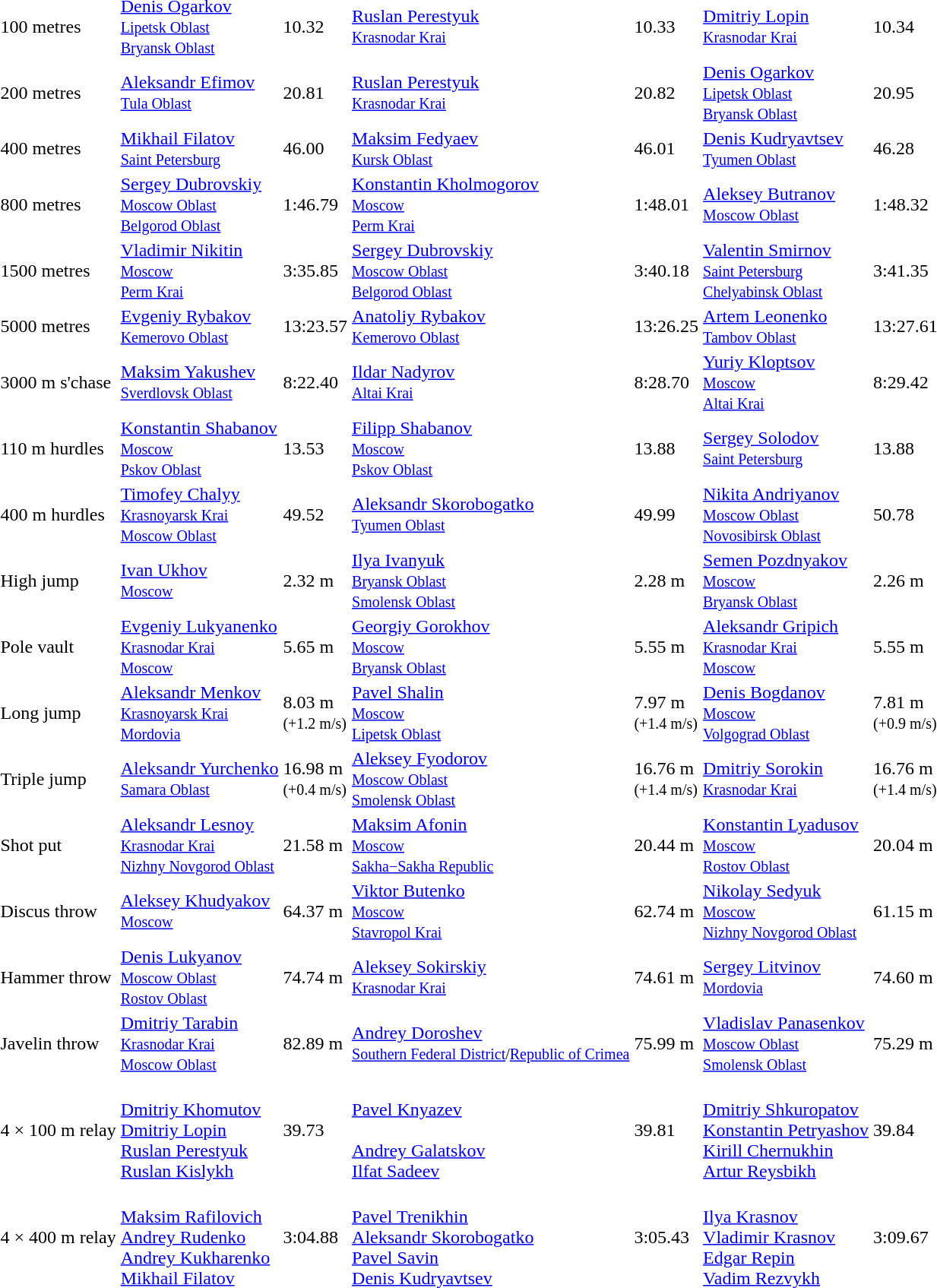<table>
<tr>
<td>100 metres</td>
<td><a href='#'>Denis Ogarkov</a> <br> <small><a href='#'>Lipetsk Oblast</a></small> <br> <small><a href='#'>Bryansk Oblast</a></small></td>
<td>10.32</td>
<td><a href='#'>Ruslan Perestyuk</a> <br> <small><a href='#'>Krasnodar Krai</a></small></td>
<td>10.33</td>
<td><a href='#'>Dmitriy Lopin</a> <br> <small><a href='#'>Krasnodar Krai</a></small></td>
<td>10.34</td>
</tr>
<tr>
<td>200 metres</td>
<td><a href='#'>Aleksandr Efimov</a> <br> <small><a href='#'>Tula Oblast</a></small></td>
<td>20.81</td>
<td><a href='#'>Ruslan Perestyuk</a> <br> <small><a href='#'>Krasnodar Krai</a></small></td>
<td>20.82</td>
<td><a href='#'>Denis Ogarkov</a> <br> <small><a href='#'>Lipetsk Oblast</a></small> <br> <small><a href='#'>Bryansk Oblast</a></small></td>
<td>20.95</td>
</tr>
<tr>
<td>400 metres</td>
<td><a href='#'>Mikhail Filatov</a> <br> <small><a href='#'>Saint Petersburg</a></small></td>
<td>46.00</td>
<td><a href='#'>Maksim Fedyaev</a> <br> <small><a href='#'>Kursk Oblast</a></small></td>
<td>46.01</td>
<td><a href='#'>Denis Kudryavtsev</a> <br> <small><a href='#'>Tyumen Oblast</a></small></td>
<td>46.28</td>
</tr>
<tr>
<td>800 metres</td>
<td><a href='#'>Sergey Dubrovskiy</a> <br> <small><a href='#'>Moscow Oblast</a></small> <br> <small><a href='#'>Belgorod Oblast</a></small></td>
<td>1:46.79</td>
<td><a href='#'>Konstantin Kholmogorov</a> <br> <small><a href='#'>Moscow</a></small> <br> <small><a href='#'>Perm Krai</a></small></td>
<td>1:48.01</td>
<td><a href='#'>Aleksey Butranov</a> <br> <small><a href='#'>Moscow Oblast</a></small></td>
<td>1:48.32</td>
</tr>
<tr>
<td>1500 metres</td>
<td><a href='#'>Vladimir Nikitin</a> <br> <small><a href='#'>Moscow</a></small> <br> <small><a href='#'>Perm Krai</a></small></td>
<td>3:35.85</td>
<td><a href='#'>Sergey Dubrovskiy</a> <br> <small><a href='#'>Moscow Oblast</a></small> <br> <small><a href='#'>Belgorod Oblast</a></small></td>
<td>3:40.18</td>
<td><a href='#'>Valentin Smirnov</a> <br> <small><a href='#'>Saint Petersburg</a></small> <br> <small><a href='#'>Chelyabinsk Oblast</a></small></td>
<td>3:41.35</td>
</tr>
<tr>
<td>5000 metres</td>
<td><a href='#'>Evgeniy Rybakov</a> <br> <small><a href='#'>Kemerovo Oblast</a></small></td>
<td>13:23.57</td>
<td><a href='#'>Anatoliy Rybakov</a> <br> <small><a href='#'>Kemerovo Oblast</a></small></td>
<td>13:26.25</td>
<td><a href='#'>Artem Leonenko</a> <br> <small><a href='#'>Tambov Oblast</a></small></td>
<td>13:27.61</td>
</tr>
<tr>
<td>3000 m s'chase</td>
<td><a href='#'>Maksim Yakushev</a> <br> <small><a href='#'>Sverdlovsk Oblast</a></small></td>
<td>8:22.40</td>
<td><a href='#'>Ildar Nadyrov</a> <br> <small><a href='#'>Altai Krai</a></small></td>
<td>8:28.70</td>
<td><a href='#'>Yuriy Kloptsov</a> <br> <small><a href='#'>Moscow</a></small> <br> <small><a href='#'>Altai Krai</a></small></td>
<td>8:29.42</td>
</tr>
<tr>
<td>110 m hurdles</td>
<td><a href='#'>Konstantin Shabanov</a> <br> <small><a href='#'>Moscow</a></small> <br> <small><a href='#'>Pskov Oblast</a></small></td>
<td>13.53</td>
<td><a href='#'>Filipp Shabanov</a> <br> <small><a href='#'>Moscow</a></small> <br> <small><a href='#'>Pskov Oblast</a></small></td>
<td>13.88</td>
<td><a href='#'>Sergey Solodov</a> <br> <small><a href='#'>Saint Petersburg</a></small></td>
<td>13.88</td>
</tr>
<tr>
<td>400 m hurdles</td>
<td><a href='#'>Timofey Chalyy</a> <br> <small><a href='#'>Krasnoyarsk Krai</a></small> <br> <small><a href='#'>Moscow Oblast</a></small></td>
<td>49.52</td>
<td><a href='#'>Aleksandr Skorobogatko</a> <br> <small><a href='#'>Tyumen Oblast</a></small></td>
<td>49.99</td>
<td><a href='#'>Nikita Andriyanov</a> <br> <small><a href='#'>Moscow Oblast</a></small> <br> <small><a href='#'>Novosibirsk Oblast</a></small></td>
<td>50.78</td>
</tr>
<tr>
<td>High jump</td>
<td><a href='#'>Ivan Ukhov</a> <br> <small><a href='#'>Moscow</a></small></td>
<td>2.32 m</td>
<td><a href='#'>Ilya Ivanyuk</a> <br> <small><a href='#'>Bryansk Oblast</a></small> <br> <small><a href='#'>Smolensk Oblast</a></small></td>
<td>2.28 m</td>
<td><a href='#'>Semen Pozdnyakov</a> <br> <small><a href='#'>Moscow</a></small> <br> <small><a href='#'>Bryansk Oblast</a></small></td>
<td>2.26 m</td>
</tr>
<tr>
<td>Pole vault</td>
<td><a href='#'>Evgeniy Lukyanenko</a> <br> <small><a href='#'>Krasnodar Krai</a></small> <br> <small><a href='#'>Moscow</a></small></td>
<td>5.65 m</td>
<td><a href='#'>Georgiy Gorokhov</a> <br> <small><a href='#'>Moscow</a></small> <br> <small><a href='#'>Bryansk Oblast</a></small></td>
<td>5.55 m</td>
<td><a href='#'>Aleksandr Gripich</a> <br> <small><a href='#'>Krasnodar Krai</a></small> <br> <small><a href='#'>Moscow</a></small></td>
<td>5.55 m</td>
</tr>
<tr>
<td>Long jump</td>
<td><a href='#'>Aleksandr Menkov</a> <br> <small><a href='#'>Krasnoyarsk Krai</a></small> <br> <small><a href='#'>Mordovia</a></small></td>
<td>8.03 m <br> <small>(+1.2 m/s)</small></td>
<td><a href='#'>Pavel Shalin</a> <br> <small><a href='#'>Moscow</a></small> <br> <small><a href='#'>Lipetsk Oblast</a></small></td>
<td>7.97 m <br> <small>(+1.4 m/s)</small></td>
<td><a href='#'>Denis Bogdanov</a> <br> <small><a href='#'>Moscow</a></small> <br> <small><a href='#'>Volgograd Oblast</a></small></td>
<td>7.81 m <br> <small>(+0.9 m/s)</small></td>
</tr>
<tr>
<td>Triple jump</td>
<td><a href='#'>Aleksandr Yurchenko</a> <br> <small><a href='#'>Samara Oblast</a></small></td>
<td>16.98 m <br> <small>(+0.4 m/s)</small></td>
<td><a href='#'>Aleksey Fyodorov</a> <br> <small><a href='#'>Moscow Oblast</a></small> <br> <small><a href='#'>Smolensk Oblast</a></small></td>
<td>16.76 m <br> <small>(+1.4 m/s)</small></td>
<td><a href='#'>Dmitriy Sorokin</a> <br> <small><a href='#'>Krasnodar Krai</a></small></td>
<td>16.76 m <br> <small>(+1.4 m/s)</small></td>
</tr>
<tr>
<td>Shot put</td>
<td><a href='#'>Aleksandr Lesnoy</a> <br> <small><a href='#'>Krasnodar Krai</a></small> <br> <small><a href='#'>Nizhny Novgorod Oblast</a></small></td>
<td>21.58 m</td>
<td><a href='#'>Maksim Afonin</a> <br> <small><a href='#'>Moscow</a></small> <br> <small><a href='#'>Sakha−Sakha Republic</a></small></td>
<td>20.44 m</td>
<td><a href='#'>Konstantin Lyadusov</a> <br> <small><a href='#'>Moscow</a></small> <br> <small><a href='#'>Rostov Oblast</a></small></td>
<td>20.04 m</td>
</tr>
<tr>
<td>Discus throw</td>
<td><a href='#'>Aleksey Khudyakov</a> <br> <small><a href='#'>Moscow</a></small></td>
<td>64.37 m</td>
<td><a href='#'>Viktor Butenko</a> <br> <small><a href='#'>Moscow</a></small> <br> <small><a href='#'>Stavropol Krai</a></small></td>
<td>62.74 m</td>
<td><a href='#'>Nikolay Sedyuk</a> <br> <small><a href='#'>Moscow</a></small> <br> <small><a href='#'>Nizhny Novgorod Oblast</a></small></td>
<td>61.15 m</td>
</tr>
<tr>
<td>Hammer throw</td>
<td><a href='#'>Denis Lukyanov</a> <br> <small><a href='#'>Moscow Oblast</a></small> <br> <small><a href='#'>Rostov Oblast</a></small></td>
<td>74.74 m</td>
<td><a href='#'>Aleksey Sokirskiy</a> <br> <small><a href='#'>Krasnodar Krai</a></small></td>
<td>74.61 m</td>
<td><a href='#'>Sergey Litvinov</a> <br> <small><a href='#'>Mordovia</a></small></td>
<td>74.60 m</td>
</tr>
<tr>
<td>Javelin throw</td>
<td><a href='#'>Dmitriy Tarabin</a> <br> <small><a href='#'>Krasnodar Krai</a></small> <br> <small><a href='#'>Moscow Oblast</a></small></td>
<td>82.89 m</td>
<td><a href='#'>Andrey Doroshev</a> <br> <small><a href='#'>Southern Federal District</a>/<a href='#'>Republic of Crimea</a></small></td>
<td>75.99 m</td>
<td><a href='#'>Vladislav Panasenkov</a> <br> <small><a href='#'>Moscow Oblast</a></small> <br> <small><a href='#'>Smolensk Oblast</a></small></td>
<td>75.29 m</td>
</tr>
<tr>
<td>4 × 100 m relay</td>
<td> <br> <a href='#'>Dmitriy Khomutov</a> <br> <a href='#'>Dmitriy Lopin</a> <br> <a href='#'>Ruslan Perestyuk</a> <br> <a href='#'>Ruslan Kislykh</a></td>
<td>39.73</td>
<td> <br> <a href='#'>Pavel Knyazev</a> <br>  <br> <a href='#'>Andrey Galatskov</a> <br> <a href='#'>Ilfat Sadeev</a></td>
<td>39.81</td>
<td> <br> <a href='#'>Dmitriy Shkuropatov</a> <br> <a href='#'>Konstantin Petryashov</a> <br> <a href='#'>Kirill Chernukhin</a> <br> <a href='#'>Artur Reysbikh</a></td>
<td>39.84</td>
</tr>
<tr>
<td>4 × 400 m relay</td>
<td> <br> <a href='#'>Maksim Rafilovich</a> <br> <a href='#'>Andrey Rudenko</a> <br> <a href='#'>Andrey Kukharenko</a> <br> <a href='#'>Mikhail Filatov</a></td>
<td>3:04.88</td>
<td> <br> <a href='#'>Pavel Trenikhin</a> <br> <a href='#'>Aleksandr Skorobogatko</a> <br> <a href='#'>Pavel Savin</a> <br> <a href='#'>Denis Kudryavtsev</a></td>
<td>3:05.43</td>
<td> <br> <a href='#'>Ilya Krasnov</a> <br> <a href='#'>Vladimir Krasnov</a> <br> <a href='#'>Edgar Repin</a> <br> <a href='#'>Vadim Rezvykh</a></td>
<td>3:09.67</td>
</tr>
</table>
